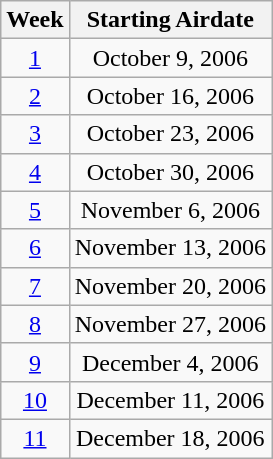<table class="wikitable" style="text-align: center">
<tr>
<th>Week</th>
<th>Starting Airdate</th>
</tr>
<tr>
<td><a href='#'>1</a></td>
<td>October 9, 2006</td>
</tr>
<tr>
<td><a href='#'>2</a></td>
<td>October 16, 2006</td>
</tr>
<tr>
<td><a href='#'>3</a></td>
<td>October 23, 2006</td>
</tr>
<tr>
<td><a href='#'>4</a></td>
<td>October 30, 2006</td>
</tr>
<tr>
<td><a href='#'>5</a></td>
<td>November 6, 2006</td>
</tr>
<tr>
<td><a href='#'>6</a></td>
<td>November 13, 2006</td>
</tr>
<tr>
<td><a href='#'>7</a></td>
<td>November 20, 2006</td>
</tr>
<tr>
<td><a href='#'>8</a></td>
<td>November 27, 2006</td>
</tr>
<tr>
<td><a href='#'>9</a></td>
<td>December 4, 2006</td>
</tr>
<tr>
<td><a href='#'>10</a></td>
<td>December 11, 2006</td>
</tr>
<tr>
<td><a href='#'>11</a></td>
<td>December 18, 2006</td>
</tr>
</table>
